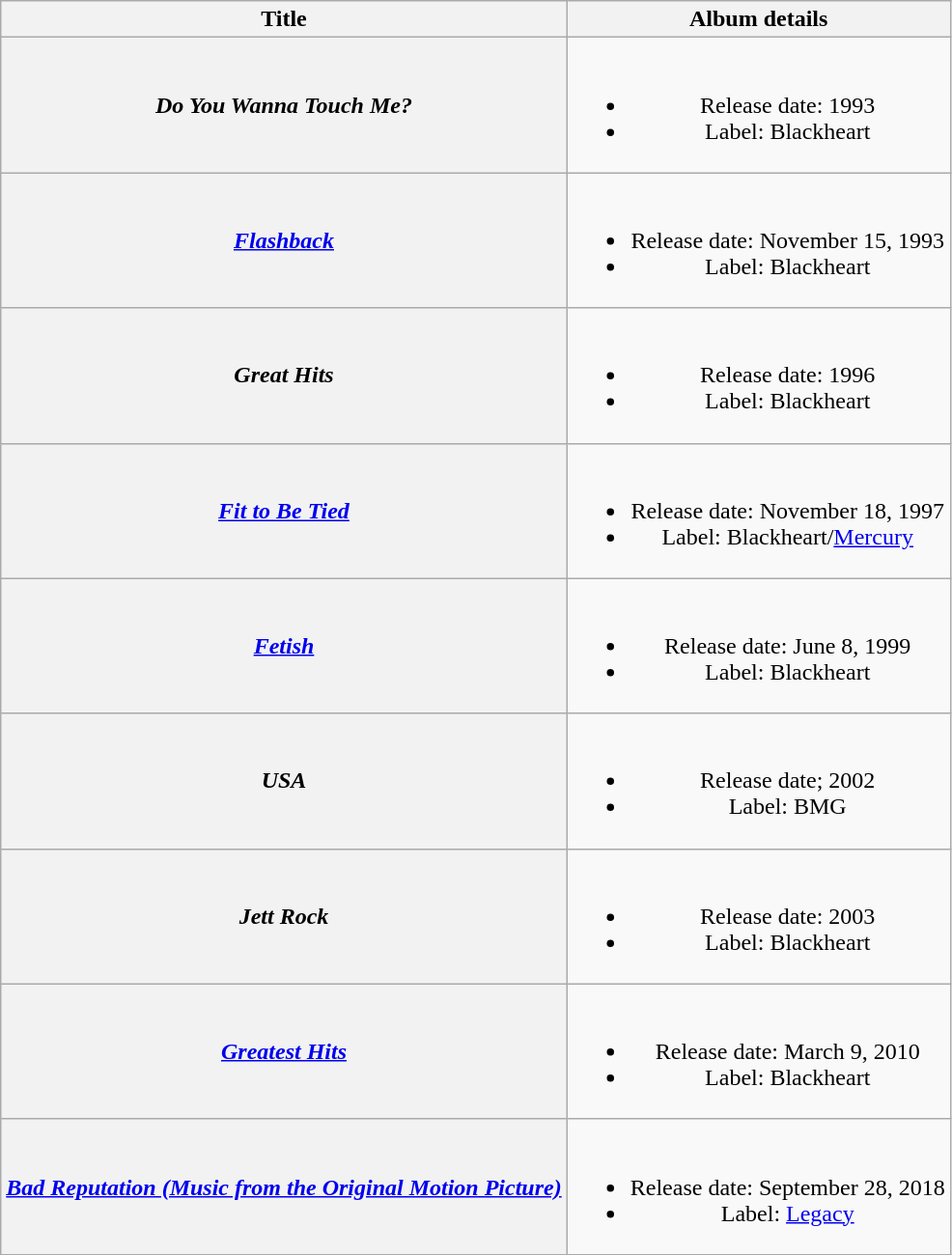<table class="wikitable plainrowheaders" style="text-align:center;">
<tr>
<th>Title</th>
<th>Album details</th>
</tr>
<tr>
<th scope="row"><em>Do You Wanna Touch Me?</em></th>
<td><br><ul><li>Release date: 1993</li><li>Label: Blackheart</li></ul></td>
</tr>
<tr>
<th scope="row"><em><a href='#'>Flashback</a></em></th>
<td><br><ul><li>Release date: November 15, 1993</li><li>Label: Blackheart</li></ul></td>
</tr>
<tr>
<th scope="row"><em>Great Hits</em></th>
<td><br><ul><li>Release date: 1996</li><li>Label: Blackheart</li></ul></td>
</tr>
<tr>
<th scope="row"><em><a href='#'>Fit to Be Tied</a></em></th>
<td><br><ul><li>Release date: November 18, 1997</li><li>Label: Blackheart/<a href='#'>Mercury</a></li></ul></td>
</tr>
<tr>
<th scope="row"><em><a href='#'>Fetish</a></em></th>
<td><br><ul><li>Release date: June 8, 1999</li><li>Label: Blackheart</li></ul></td>
</tr>
<tr>
<th scope="row"><em>USA</em></th>
<td><br><ul><li>Release date; 2002</li><li>Label: BMG</li></ul></td>
</tr>
<tr>
<th scope="row"><em>Jett Rock</em></th>
<td><br><ul><li>Release date: 2003</li><li>Label: Blackheart</li></ul></td>
</tr>
<tr>
<th scope="row"><em><a href='#'>Greatest Hits</a></em></th>
<td><br><ul><li>Release date: March 9, 2010</li><li>Label: Blackheart</li></ul></td>
</tr>
<tr>
<th scope="row"><em><a href='#'>Bad Reputation (Music from the Original Motion Picture)</a></em></th>
<td><br><ul><li>Release date: September 28, 2018</li><li>Label: <a href='#'>Legacy</a></li></ul></td>
</tr>
</table>
